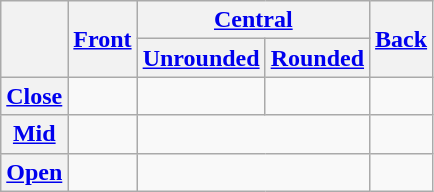<table class="wikitable" style="text-align: center;">
<tr>
<th rowspan="2"></th>
<th rowspan="2"><a href='#'>Front</a></th>
<th colspan="2"><a href='#'>Central</a></th>
<th rowspan="2"><a href='#'>Back</a></th>
</tr>
<tr>
<th><a href='#'><strong>Unrounded</strong></a></th>
<th><a href='#'><strong>Rounded</strong></a></th>
</tr>
<tr>
<th><a href='#'>Close</a></th>
<td></td>
<td></td>
<td></td>
<td></td>
</tr>
<tr>
<th><a href='#'>Mid</a></th>
<td></td>
<td colspan="2"></td>
<td></td>
</tr>
<tr>
<th><a href='#'>Open</a></th>
<td></td>
<td colspan="2"></td>
<td></td>
</tr>
</table>
